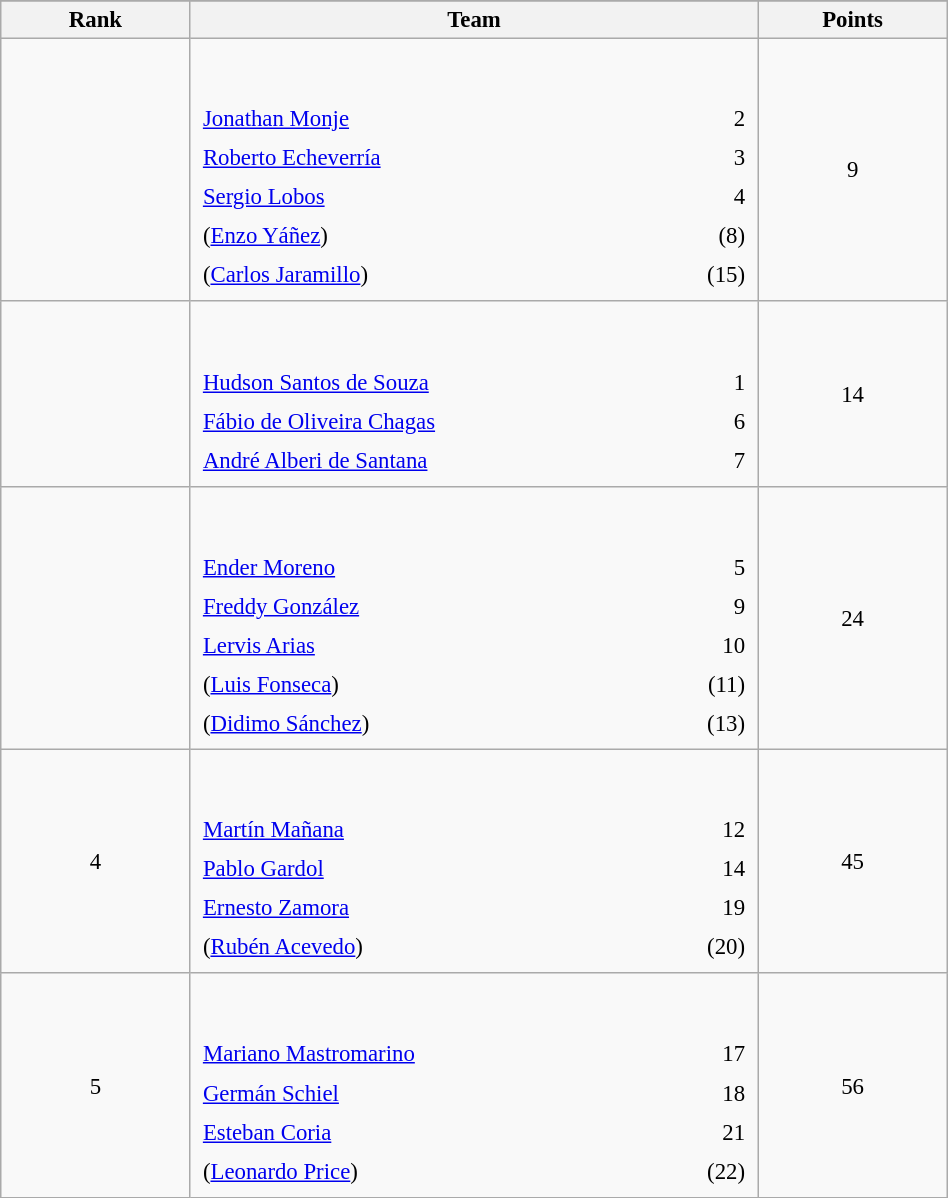<table class="wikitable sortable" style=" text-align:center; font-size:95%;" width="50%">
<tr>
</tr>
<tr>
<th width=10%>Rank</th>
<th width=30%>Team</th>
<th width=10%>Points</th>
</tr>
<tr>
<td align=center></td>
<td align=left> <br><br><table width=100%>
<tr>
<td align=left style="border:0"><a href='#'>Jonathan Monje</a></td>
<td align=right style="border:0">2</td>
</tr>
<tr>
<td align=left style="border:0"><a href='#'>Roberto Echeverría</a></td>
<td align=right style="border:0">3</td>
</tr>
<tr>
<td align=left style="border:0"><a href='#'>Sergio Lobos</a></td>
<td align=right style="border:0">4</td>
</tr>
<tr>
<td align=left style="border:0">(<a href='#'>Enzo Yáñez</a>)</td>
<td align=right style="border:0">(8)</td>
</tr>
<tr>
<td align=left style="border:0">(<a href='#'>Carlos Jaramillo</a>)</td>
<td align=right style="border:0">(15)</td>
</tr>
</table>
</td>
<td>9</td>
</tr>
<tr>
<td align=center></td>
<td align=left> <br><br><table width=100%>
<tr>
<td align=left style="border:0"><a href='#'>Hudson Santos de Souza</a></td>
<td align=right style="border:0">1</td>
</tr>
<tr>
<td align=left style="border:0"><a href='#'>Fábio de Oliveira Chagas</a></td>
<td align=right style="border:0">6</td>
</tr>
<tr>
<td align=left style="border:0"><a href='#'>André Alberi de Santana</a></td>
<td align=right style="border:0">7</td>
</tr>
</table>
</td>
<td>14</td>
</tr>
<tr>
<td align=center></td>
<td align=left> <br><br><table width=100%>
<tr>
<td align=left style="border:0"><a href='#'>Ender Moreno</a></td>
<td align=right style="border:0">5</td>
</tr>
<tr>
<td align=left style="border:0"><a href='#'>Freddy González</a></td>
<td align=right style="border:0">9</td>
</tr>
<tr>
<td align=left style="border:0"><a href='#'>Lervis Arias</a></td>
<td align=right style="border:0">10</td>
</tr>
<tr>
<td align=left style="border:0">(<a href='#'>Luis Fonseca</a>)</td>
<td align=right style="border:0">(11)</td>
</tr>
<tr>
<td align=left style="border:0">(<a href='#'>Didimo Sánchez</a>)</td>
<td align=right style="border:0">(13)</td>
</tr>
</table>
</td>
<td>24</td>
</tr>
<tr>
<td align=center>4</td>
<td align=left> <br><br><table width=100%>
<tr>
<td align=left style="border:0"><a href='#'>Martín Mañana</a></td>
<td align=right style="border:0">12</td>
</tr>
<tr>
<td align=left style="border:0"><a href='#'>Pablo Gardol</a></td>
<td align=right style="border:0">14</td>
</tr>
<tr>
<td align=left style="border:0"><a href='#'>Ernesto Zamora</a></td>
<td align=right style="border:0">19</td>
</tr>
<tr>
<td align=left style="border:0">(<a href='#'>Rubén Acevedo</a>)</td>
<td align=right style="border:0">(20)</td>
</tr>
</table>
</td>
<td>45</td>
</tr>
<tr>
<td align=center>5</td>
<td align=left> <br><br><table width=100%>
<tr>
<td align=left style="border:0"><a href='#'>Mariano Mastromarino</a></td>
<td align=right style="border:0">17</td>
</tr>
<tr>
<td align=left style="border:0"><a href='#'>Germán Schiel</a></td>
<td align=right style="border:0">18</td>
</tr>
<tr>
<td align=left style="border:0"><a href='#'>Esteban Coria</a></td>
<td align=right style="border:0">21</td>
</tr>
<tr>
<td align=left style="border:0">(<a href='#'>Leonardo Price</a>)</td>
<td align=right style="border:0">(22)</td>
</tr>
</table>
</td>
<td>56</td>
</tr>
</table>
